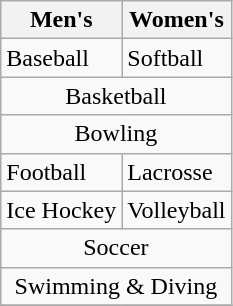<table class="wikitable">
<tr>
<th>Men's</th>
<th>Women's</th>
</tr>
<tr>
<td>Baseball</td>
<td>Softball</td>
</tr>
<tr>
<td colspan=2 align=center>Basketball</td>
</tr>
<tr>
<td colspan=2 align=center>Bowling</td>
</tr>
<tr>
<td>Football</td>
<td>Lacrosse</td>
</tr>
<tr>
<td>Ice Hockey</td>
<td>Volleyball</td>
</tr>
<tr>
<td colspan=2 align=center>Soccer</td>
</tr>
<tr>
<td colspan=2 align=center>Swimming & Diving</td>
</tr>
<tr>
</tr>
</table>
